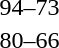<table style="text-align:center">
<tr>
<th width=200></th>
<th width=100></th>
<th width=200></th>
</tr>
<tr>
<td align=right><strong></strong></td>
<td align=center>94–73</td>
<td align=left></td>
</tr>
<tr>
<td align=right><strong></strong></td>
<td align=center>80–66</td>
<td align=left></td>
</tr>
</table>
